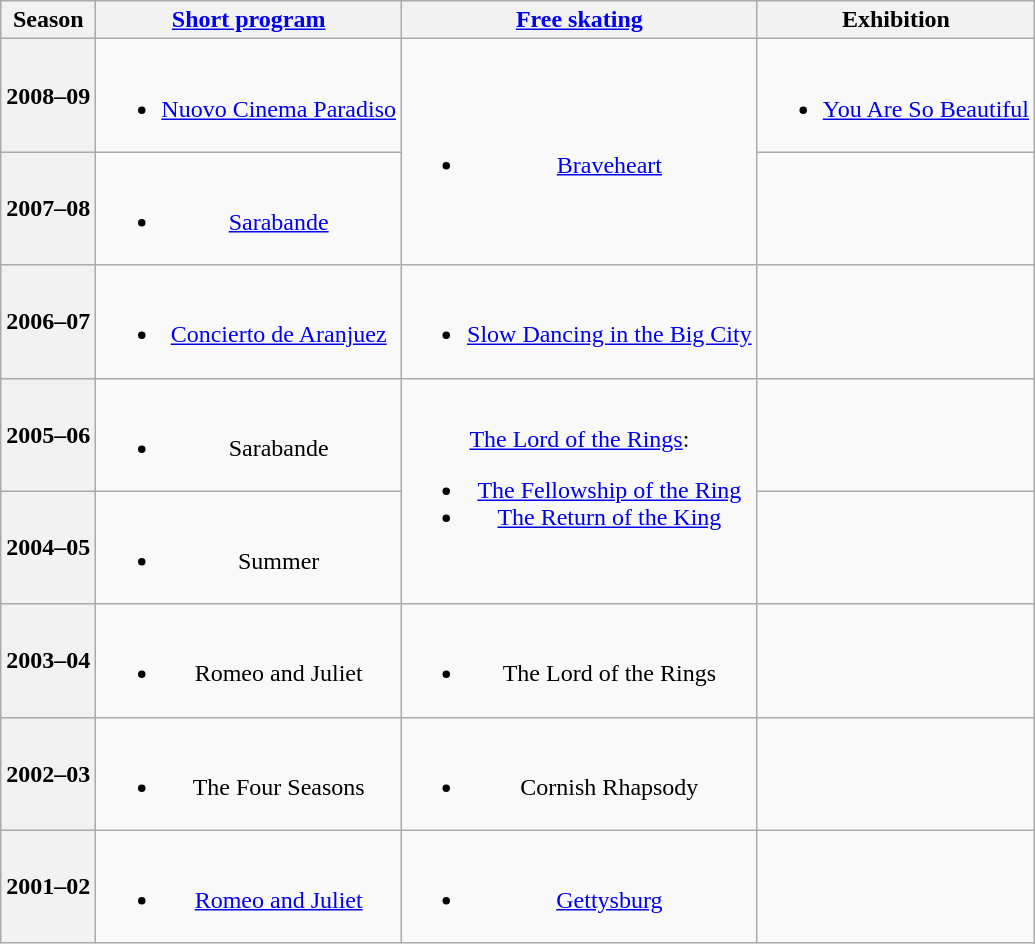<table class=wikitable style=text-align:center>
<tr>
<th>Season</th>
<th><a href='#'>Short program</a></th>
<th><a href='#'>Free skating</a></th>
<th>Exhibition</th>
</tr>
<tr>
<th>2008–09 <br> </th>
<td><br><ul><li><a href='#'>Nuovo Cinema Paradiso</a> <br></li></ul></td>
<td rowspan=2><br><ul><li><a href='#'>Braveheart</a> <br></li></ul></td>
<td><br><ul><li><a href='#'>You Are So Beautiful</a></li></ul></td>
</tr>
<tr>
<th>2007–08 <br> </th>
<td><br><ul><li><a href='#'>Sarabande</a> <br></li></ul></td>
<td></td>
</tr>
<tr>
<th>2006–07 <br> </th>
<td><br><ul><li><a href='#'>Concierto de Aranjuez</a> <br></li></ul></td>
<td><br><ul><li><a href='#'>Slow Dancing in the Big City</a> <br></li></ul></td>
<td></td>
</tr>
<tr>
<th>2005–06 <br> </th>
<td><br><ul><li>Sarabande <br></li></ul></td>
<td rowspan=2><a href='#'>The Lord of the Rings</a>:<br><ul><li><a href='#'>The Fellowship of the Ring</a> <br></li><li><a href='#'>The Return of the King</a> <br></li></ul></td>
<td></td>
</tr>
<tr>
<th>2004–05 <br> </th>
<td><br><ul><li>Summer <br></li></ul></td>
<td></td>
</tr>
<tr>
<th>2003–04 <br> </th>
<td><br><ul><li>Romeo and Juliet</li></ul></td>
<td><br><ul><li>The Lord of the Rings <br></li></ul></td>
<td></td>
</tr>
<tr>
<th>2002–03 <br> </th>
<td><br><ul><li>The Four Seasons <br></li></ul></td>
<td><br><ul><li>Cornish Rhapsody <br></li></ul></td>
<td></td>
</tr>
<tr>
<th>2001–02 <br> </th>
<td><br><ul><li><a href='#'>Romeo and Juliet</a> <br></li></ul></td>
<td><br><ul><li><a href='#'>Gettysburg</a> <br></li></ul></td>
<td></td>
</tr>
</table>
